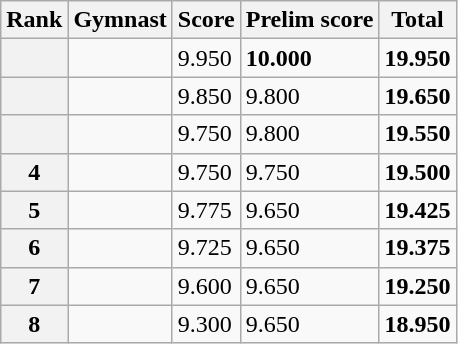<table class="wikitable sortable">
<tr>
<th scope="col">Rank</th>
<th scope="col">Gymnast</th>
<th scope="col">Score</th>
<th scope="col">Prelim score</th>
<th scope="col">Total</th>
</tr>
<tr>
<th scope="row"></th>
<td></td>
<td>9.950</td>
<td><strong>10.000</strong></td>
<td><strong>19.950</strong></td>
</tr>
<tr>
<th scope="row"></th>
<td></td>
<td>9.850</td>
<td>9.800</td>
<td><strong>19.650</strong></td>
</tr>
<tr>
<th scope="row"></th>
<td></td>
<td>9.750</td>
<td>9.800</td>
<td><strong>19.550</strong></td>
</tr>
<tr>
<th scope="row">4</th>
<td></td>
<td>9.750</td>
<td>9.750</td>
<td><strong>19.500</strong></td>
</tr>
<tr>
<th scope="row">5</th>
<td></td>
<td>9.775</td>
<td>9.650</td>
<td><strong>19.425</strong></td>
</tr>
<tr>
<th scope="row">6</th>
<td></td>
<td>9.725</td>
<td>9.650</td>
<td><strong>19.375</strong></td>
</tr>
<tr>
<th scope="row">7</th>
<td></td>
<td>9.600</td>
<td>9.650</td>
<td><strong>19.250</strong></td>
</tr>
<tr>
<th scope="row">8</th>
<td></td>
<td>9.300</td>
<td>9.650</td>
<td><strong>18.950</strong></td>
</tr>
</table>
